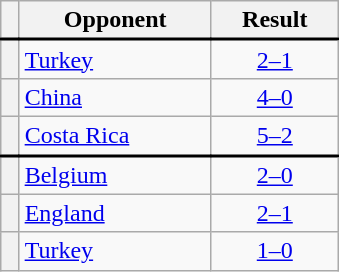<table class="wikitable plainrowheaders" style="text-align:center;margin-left:1em;float:right;clear:right;min-width:226px">
<tr>
<th scope="col"></th>
<th scope="col">Opponent</th>
<th scope="col">Result</th>
</tr>
<tr style="border-top:2px solid black">
<th scope="row" style="text-align:center"></th>
<td align="left"><a href='#'>Turkey</a></td>
<td><a href='#'>2–1</a></td>
</tr>
<tr>
<th scope="row" style="text-align:center"></th>
<td align="left"><a href='#'>China</a></td>
<td><a href='#'>4–0</a></td>
</tr>
<tr>
<th scope="row" style="text-align:center"></th>
<td align="left"><a href='#'>Costa Rica</a></td>
<td><a href='#'>5–2</a></td>
</tr>
<tr style="border-top:2px solid black">
<th scope="row" style="text-align:center"></th>
<td align="left"><a href='#'>Belgium</a></td>
<td><a href='#'>2–0</a></td>
</tr>
<tr>
<th scope="row" style="text-align:center"></th>
<td align="left"><a href='#'>England</a></td>
<td><a href='#'>2–1</a></td>
</tr>
<tr>
<th scope="row" style="text-align:center"></th>
<td align="left"><a href='#'>Turkey</a></td>
<td><a href='#'>1–0</a></td>
</tr>
</table>
